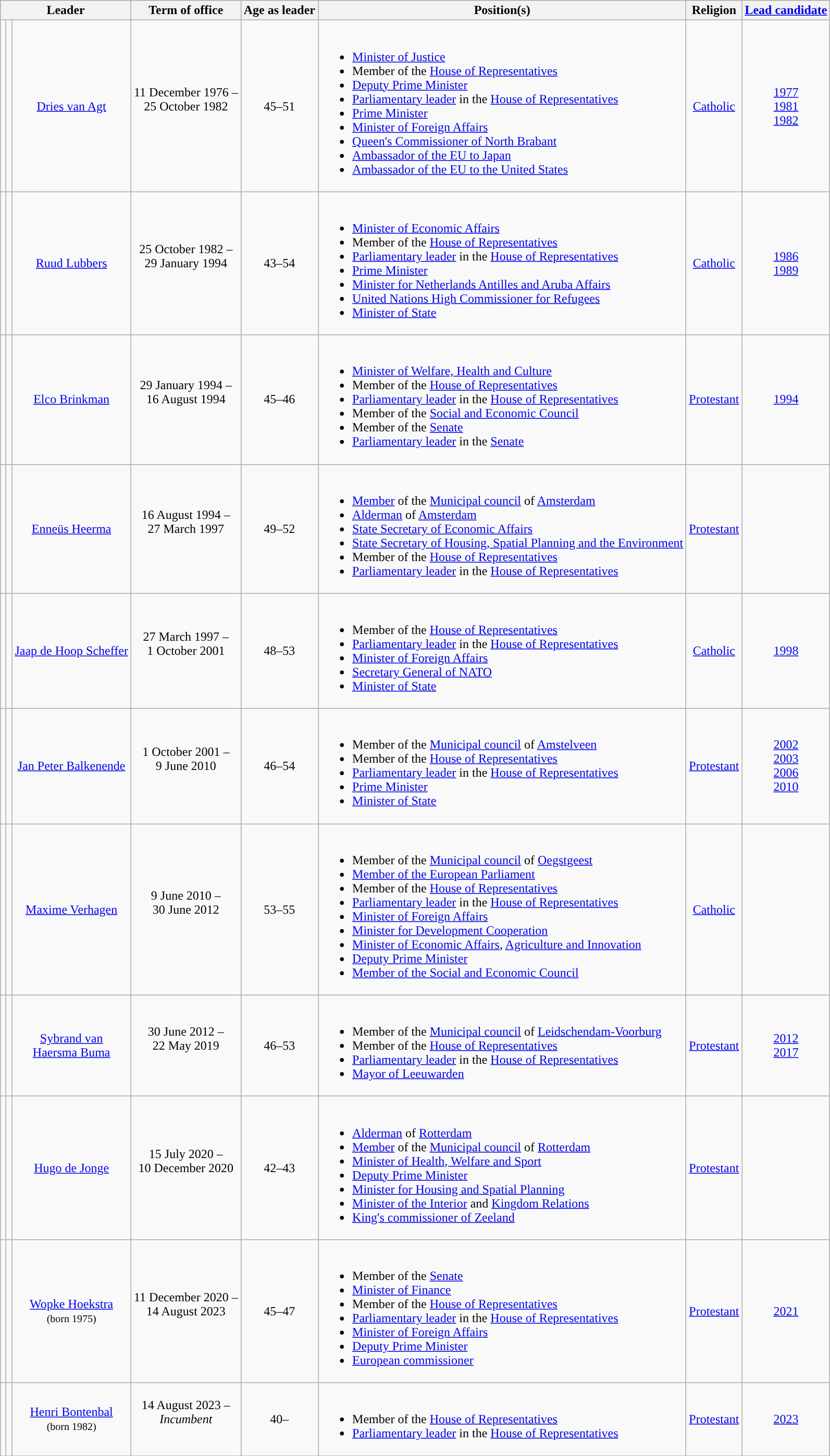<table class="wikitable" style="text-align:center">
<tr>
<th colspan=3>Leader</th>
<th>Term of office</th>
<th>Age as leader</th>
<th>Position(s)</th>
<th>Religion</th>
<th><a href='#'>Lead candidate</a></th>
</tr>
<tr>
<td style="background:"></td>
<td></td>
<td><a href='#'>Dries van Agt</a> <br> </td>
<td>11 December 1976 – <br> 25 October 1982 <br>  <br></td>
<td>45–51</td>
<td style="text-align:left"><br><ul><li><a href='#'>Minister of Justice</a> </li><li>Member of the <a href='#'>House of Representatives</a> </li><li><a href='#'>Deputy Prime Minister</a> </li><li><a href='#'>Parliamentary leader</a> in the <a href='#'>House of Representatives</a> </li><li><a href='#'>Prime Minister</a> </li><li><a href='#'>Minister of Foreign Affairs</a> </li><li><a href='#'>Queen's Commissioner of North Brabant</a> </li><li><a href='#'>Ambassador of the EU to Japan</a> </li><li><a href='#'>Ambassador of the EU to the United States</a> </li></ul></td>
<td><a href='#'>Catholic</a></td>
<td><a href='#'>1977</a> <br> <a href='#'>1981</a> <br> <a href='#'>1982</a></td>
</tr>
<tr>
<td style="background:"></td>
<td></td>
<td><a href='#'>Ruud Lubbers</a> <br> </td>
<td>25 October 1982 – <br> 29 January 1994 <br>  <br></td>
<td>43–54</td>
<td style="text-align:left"><br><ul><li><a href='#'>Minister of Economic Affairs</a> </li><li>Member of the <a href='#'>House of Representatives</a> </li><li><a href='#'>Parliamentary leader</a> in the <a href='#'>House of Representatives</a> </li><li><a href='#'>Prime Minister</a> </li><li><a href='#'>Minister for Netherlands Antilles and Aruba Affairs</a> </li><li><a href='#'>United Nations High Commissioner for Refugees</a> </li><li><a href='#'>Minister of State</a>  </li></ul></td>
<td><a href='#'>Catholic</a></td>
<td><a href='#'>1986</a> <br> <a href='#'>1989</a></td>
</tr>
<tr>
<td style="background:"></td>
<td></td>
<td><a href='#'>Elco Brinkman</a> <br> </td>
<td>29 January 1994 – <br> 16 August 1994 <br>  <br></td>
<td>45–46</td>
<td style="text-align:left"><br><ul><li><a href='#'>Minister of Welfare, Health and Culture</a> </li><li>Member of the <a href='#'>House of Representatives</a> </li><li><a href='#'>Parliamentary leader</a> in the <a href='#'>House of Representatives</a> </li><li>Member of the <a href='#'>Social and Economic Council</a> </li><li>Member of the <a href='#'>Senate</a> </li><li><a href='#'>Parliamentary leader</a> in the <a href='#'>Senate</a> </li></ul></td>
<td><a href='#'>Protestant</a> <br> </td>
<td><a href='#'>1994</a></td>
</tr>
<tr>
<td style="background:"></td>
<td></td>
<td><a href='#'>Enneüs Heerma</a> <br> </td>
<td>16 August 1994 – <br> 27 March 1997 <br>  <br></td>
<td>49–52</td>
<td style="text-align:left"><br><ul><li><a href='#'>Member</a> of the <a href='#'>Municipal council</a> of <a href='#'>Amsterdam</a> </li><li><a href='#'>Alderman</a> of <a href='#'>Amsterdam</a> </li><li><a href='#'>State Secretary of Economic Affairs</a> </li><li><a href='#'>State Secretary of Housing, Spatial Planning and the Environment</a> </li><li>Member of the <a href='#'>House of Representatives</a> </li><li><a href='#'>Parliamentary leader</a> in the <a href='#'>House of Representatives</a> </li></ul></td>
<td><a href='#'>Protestant</a> <br> </td>
<td></td>
</tr>
<tr>
<td style="background:"></td>
<td></td>
<td><a href='#'>Jaap de Hoop Scheffer</a> <br> </td>
<td>27 March 1997 – <br> 1 October 2001 <br>  <br></td>
<td>48–53</td>
<td style="text-align:left"><br><ul><li>Member of the <a href='#'>House of Representatives</a> </li><li><a href='#'>Parliamentary leader</a> in the <a href='#'>House of Representatives</a> </li><li><a href='#'>Minister of Foreign Affairs</a> </li><li><a href='#'>Secretary General of NATO</a> </li><li><a href='#'>Minister of State</a>  </li></ul></td>
<td><a href='#'>Catholic</a></td>
<td><a href='#'>1998</a></td>
</tr>
<tr>
<td style="background:"></td>
<td></td>
<td><a href='#'>Jan Peter Balkenende</a> <br> </td>
<td>1 October 2001 – <br> 9 June 2010 <br>  <br></td>
<td>46–54</td>
<td style="text-align:left"><br><ul><li>Member of the <a href='#'>Municipal council</a> of <a href='#'>Amstelveen</a> </li><li>Member of the <a href='#'>House of Representatives</a> </li><li><a href='#'>Parliamentary leader</a> in the <a href='#'>House of Representatives</a> </li><li><a href='#'>Prime Minister</a> </li><li><a href='#'>Minister of State</a>  </li></ul></td>
<td><a href='#'>Protestant</a> <br> </td>
<td><a href='#'>2002</a> <br> <a href='#'>2003</a> <br> <a href='#'>2006</a> <br> <a href='#'>2010</a></td>
</tr>
<tr>
<td style="background:"></td>
<td></td>
<td><a href='#'>Maxime Verhagen</a> <br> </td>
<td>9 June 2010 – <br> 30 June 2012 <br>  <br></td>
<td>53–55</td>
<td style="text-align:left"><br><ul><li>Member of the <a href='#'>Municipal council</a> of <a href='#'>Oegstgeest</a> </li><li><a href='#'>Member of the European Parliament</a> </li><li>Member of the <a href='#'>House of Representatives</a> </li><li><a href='#'>Parliamentary leader</a> in the <a href='#'>House of Representatives</a> </li><li><a href='#'>Minister of Foreign Affairs</a> </li><li><a href='#'>Minister for Development Cooperation</a> </li><li><a href='#'>Minister of Economic Affairs</a>, <a href='#'>Agriculture and Innovation</a> </li><li><a href='#'>Deputy Prime Minister</a> </li><li><a href='#'>Member of the Social and Economic Council</a> </li></ul></td>
<td><a href='#'>Catholic</a></td>
<td></td>
</tr>
<tr>
<td style="background:"></td>
<td></td>
<td><a href='#'>Sybrand van <br> Haersma Buma</a> <br> </td>
<td>30 June 2012 – <br> 22 May 2019 <br>  <br></td>
<td>46–53</td>
<td style="text-align:left"><br><ul><li>Member of the <a href='#'>Municipal council</a> of <a href='#'>Leidschendam-Voorburg</a> </li><li>Member of the <a href='#'>House of Representatives</a> </li><li><a href='#'>Parliamentary leader</a> in the <a href='#'>House of Representatives</a> </li><li><a href='#'>Mayor of Leeuwarden</a> </li></ul></td>
<td><a href='#'>Protestant</a> <br> </td>
<td><a href='#'>2012</a> <br> <a href='#'>2017</a></td>
</tr>
<tr>
<td style="background:"></td>
<td></td>
<td><a href='#'>Hugo de Jonge</a> <br> </td>
<td>15 July 2020 – <br> 10 December 2020 <br>  <br></td>
<td>42–43</td>
<td style="text-align:left"><br><ul><li><a href='#'>Alderman</a> of <a href='#'>Rotterdam</a> </li><li><a href='#'>Member</a> of the <a href='#'>Municipal council</a> of <a href='#'>Rotterdam</a> </li><li><a href='#'>Minister of Health, Welfare and Sport</a> </li><li><a href='#'>Deputy Prime Minister</a> </li><li><a href='#'>Minister for Housing and Spatial Planning</a> </li><li><a href='#'>Minister of the Interior</a> and <a href='#'>Kingdom Relations</a> </li><li><a href='#'>King's commissioner of Zeeland</a> </li></ul></td>
<td><a href='#'>Protestant</a> <br> </td>
<td></td>
</tr>
<tr>
<td style="background:"></td>
<td></td>
<td><a href='#'>Wopke Hoekstra</a> <br> <small>(born 1975)</small></td>
<td>11 December 2020 – <br> 14 August 2023 <br>  <br></td>
<td>45–47</td>
<td style="text-align:left"><br><ul><li>Member of the <a href='#'>Senate</a> </li><li><a href='#'>Minister of Finance</a> </li><li>Member of the <a href='#'>House of Representatives</a> </li><li><a href='#'>Parliamentary leader</a> in the <a href='#'>House of Representatives</a> </li><li><a href='#'>Minister of Foreign Affairs</a> </li><li><a href='#'>Deputy Prime Minister</a> </li><li><a href='#'>European commissioner</a> </li></ul></td>
<td><a href='#'>Protestant</a> <br> </td>
<td><a href='#'>2021</a></td>
</tr>
<tr>
<td style="background:"></td>
<td></td>
<td><a href='#'>Henri Bontenbal</a> <br> <small>(born 1982)</small></td>
<td>14 August 2023 – <br> <em>Incumbent</em> <br>  <br></td>
<td>40–<em></em></td>
<td style="text-align:left"><br><ul><li>Member of the <a href='#'>House of Representatives</a> </li><li><a href='#'>Parliamentary leader</a> in the <a href='#'>House of Representatives</a> </li></ul></td>
<td><a href='#'>Protestant</a> <br> </td>
<td><a href='#'>2023</a></td>
</tr>
<tr>
</tr>
</table>
